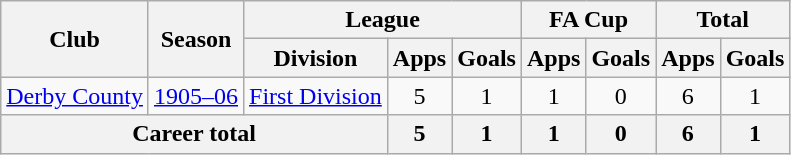<table class="wikitable" style="text-align: center;">
<tr>
<th rowspan="2">Club</th>
<th rowspan="2">Season</th>
<th colspan="3">League</th>
<th colspan="2">FA Cup</th>
<th colspan="2">Total</th>
</tr>
<tr>
<th>Division</th>
<th>Apps</th>
<th>Goals</th>
<th>Apps</th>
<th>Goals</th>
<th>Apps</th>
<th>Goals</th>
</tr>
<tr>
<td><a href='#'>Derby County</a></td>
<td><a href='#'>1905–06</a></td>
<td><a href='#'>First Division</a></td>
<td>5</td>
<td>1</td>
<td>1</td>
<td>0</td>
<td>6</td>
<td>1</td>
</tr>
<tr>
<th colspan="3">Career total</th>
<th>5</th>
<th>1</th>
<th>1</th>
<th>0</th>
<th>6</th>
<th>1</th>
</tr>
</table>
